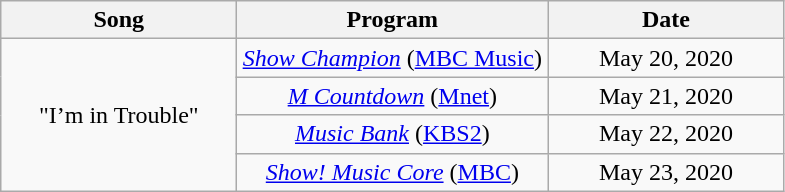<table class="wikitable" style="text-align:center;">
<tr>
<th style="width:150px;">Song</th>
<th style="width:200px;">Program</th>
<th style="width:150px;">Date</th>
</tr>
<tr>
<td rowspan=5>"I’m in Trouble"</td>
<td><em><a href='#'>Show Champion</a></em> (<a href='#'>MBC Music</a>)</td>
<td>May 20, 2020</td>
</tr>
<tr>
<td><em><a href='#'>M Countdown</a></em> (<a href='#'>Mnet</a>)</td>
<td>May 21, 2020</td>
</tr>
<tr>
<td><em><a href='#'>Music Bank</a></em> (<a href='#'>KBS2</a>)</td>
<td>May 22, 2020</td>
</tr>
<tr>
<td><em><a href='#'>Show! Music Core</a></em> (<a href='#'>MBC</a>)</td>
<td>May 23, 2020</td>
</tr>
</table>
